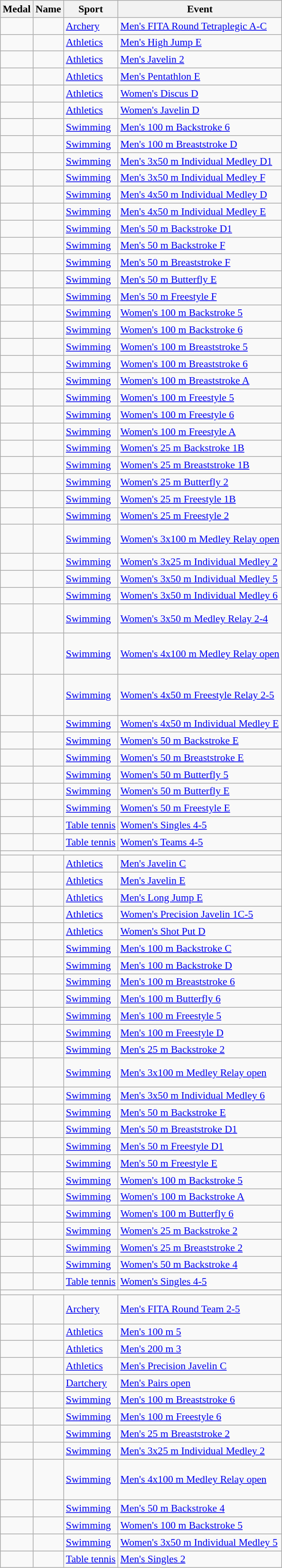<table class="wikitable sortable" style="font-size: 90%;">
<tr>
<th>Medal</th>
<th>Name</th>
<th>Sport</th>
<th>Event</th>
</tr>
<tr>
<td></td>
<td></td>
<td><a href='#'>Archery</a></td>
<td><a href='#'>Men's FITA Round Tetraplegic A-C</a></td>
</tr>
<tr>
<td></td>
<td></td>
<td><a href='#'>Athletics</a></td>
<td><a href='#'>Men's High Jump E</a></td>
</tr>
<tr>
<td></td>
<td></td>
<td><a href='#'>Athletics</a></td>
<td><a href='#'>Men's Javelin 2</a></td>
</tr>
<tr>
<td></td>
<td></td>
<td><a href='#'>Athletics</a></td>
<td><a href='#'>Men's Pentathlon E</a></td>
</tr>
<tr>
<td></td>
<td></td>
<td><a href='#'>Athletics</a></td>
<td><a href='#'>Women's Discus D</a></td>
</tr>
<tr>
<td></td>
<td></td>
<td><a href='#'>Athletics</a></td>
<td><a href='#'>Women's Javelin D</a></td>
</tr>
<tr>
<td></td>
<td></td>
<td><a href='#'>Swimming</a></td>
<td><a href='#'>Men's 100 m Backstroke 6</a></td>
</tr>
<tr>
<td></td>
<td></td>
<td><a href='#'>Swimming</a></td>
<td><a href='#'>Men's 100 m Breaststroke D</a></td>
</tr>
<tr>
<td></td>
<td></td>
<td><a href='#'>Swimming</a></td>
<td><a href='#'>Men's 3x50 m Individual Medley D1</a></td>
</tr>
<tr>
<td></td>
<td></td>
<td><a href='#'>Swimming</a></td>
<td><a href='#'>Men's 3x50 m Individual Medley F</a></td>
</tr>
<tr>
<td></td>
<td></td>
<td><a href='#'>Swimming</a></td>
<td><a href='#'>Men's 4x50 m Individual Medley D</a></td>
</tr>
<tr>
<td></td>
<td></td>
<td><a href='#'>Swimming</a></td>
<td><a href='#'>Men's 4x50 m Individual Medley E</a></td>
</tr>
<tr>
<td></td>
<td></td>
<td><a href='#'>Swimming</a></td>
<td><a href='#'>Men's 50 m Backstroke D1</a></td>
</tr>
<tr>
<td></td>
<td></td>
<td><a href='#'>Swimming</a></td>
<td><a href='#'>Men's 50 m Backstroke F</a></td>
</tr>
<tr>
<td></td>
<td></td>
<td><a href='#'>Swimming</a></td>
<td><a href='#'>Men's 50 m Breaststroke F</a></td>
</tr>
<tr>
<td></td>
<td></td>
<td><a href='#'>Swimming</a></td>
<td><a href='#'>Men's 50 m Butterfly E</a></td>
</tr>
<tr>
<td></td>
<td></td>
<td><a href='#'>Swimming</a></td>
<td><a href='#'>Men's 50 m Freestyle F</a></td>
</tr>
<tr>
<td></td>
<td></td>
<td><a href='#'>Swimming</a></td>
<td><a href='#'>Women's 100 m Backstroke 5</a></td>
</tr>
<tr>
<td></td>
<td></td>
<td><a href='#'>Swimming</a></td>
<td><a href='#'>Women's 100 m Backstroke 6</a></td>
</tr>
<tr>
<td></td>
<td></td>
<td><a href='#'>Swimming</a></td>
<td><a href='#'>Women's 100 m Breaststroke 5</a></td>
</tr>
<tr>
<td></td>
<td></td>
<td><a href='#'>Swimming</a></td>
<td><a href='#'>Women's 100 m Breaststroke 6</a></td>
</tr>
<tr>
<td></td>
<td></td>
<td><a href='#'>Swimming</a></td>
<td><a href='#'>Women's 100 m Breaststroke A</a></td>
</tr>
<tr>
<td></td>
<td></td>
<td><a href='#'>Swimming</a></td>
<td><a href='#'>Women's 100 m Freestyle 5</a></td>
</tr>
<tr>
<td></td>
<td></td>
<td><a href='#'>Swimming</a></td>
<td><a href='#'>Women's 100 m Freestyle 6</a></td>
</tr>
<tr>
<td></td>
<td></td>
<td><a href='#'>Swimming</a></td>
<td><a href='#'>Women's 100 m Freestyle A</a></td>
</tr>
<tr>
<td></td>
<td></td>
<td><a href='#'>Swimming</a></td>
<td><a href='#'>Women's 25 m Backstroke 1B</a></td>
</tr>
<tr>
<td></td>
<td></td>
<td><a href='#'>Swimming</a></td>
<td><a href='#'>Women's 25 m Breaststroke 1B</a></td>
</tr>
<tr>
<td></td>
<td></td>
<td><a href='#'>Swimming</a></td>
<td><a href='#'>Women's 25 m Butterfly 2</a></td>
</tr>
<tr>
<td></td>
<td></td>
<td><a href='#'>Swimming</a></td>
<td><a href='#'>Women's 25 m Freestyle 1B</a></td>
</tr>
<tr>
<td></td>
<td></td>
<td><a href='#'>Swimming</a></td>
<td><a href='#'>Women's 25 m Freestyle 2</a></td>
</tr>
<tr>
<td></td>
<td><br><br></td>
<td><a href='#'>Swimming</a></td>
<td><a href='#'>Women's 3x100 m Medley Relay open</a></td>
</tr>
<tr>
<td></td>
<td></td>
<td><a href='#'>Swimming</a></td>
<td><a href='#'>Women's 3x25 m Individual Medley 2</a></td>
</tr>
<tr>
<td></td>
<td></td>
<td><a href='#'>Swimming</a></td>
<td><a href='#'>Women's 3x50 m Individual Medley 5</a></td>
</tr>
<tr>
<td></td>
<td></td>
<td><a href='#'>Swimming</a></td>
<td><a href='#'>Women's 3x50 m Individual Medley 6</a></td>
</tr>
<tr>
<td></td>
<td><br><br></td>
<td><a href='#'>Swimming</a></td>
<td><a href='#'>Women's 3x50 m Medley Relay 2-4</a></td>
</tr>
<tr>
<td></td>
<td><br><br><br></td>
<td><a href='#'>Swimming</a></td>
<td><a href='#'>Women's 4x100 m Medley Relay open</a></td>
</tr>
<tr>
<td></td>
<td><br><br><br></td>
<td><a href='#'>Swimming</a></td>
<td><a href='#'>Women's 4x50 m Freestyle Relay 2-5</a></td>
</tr>
<tr>
<td></td>
<td></td>
<td><a href='#'>Swimming</a></td>
<td><a href='#'>Women's 4x50 m Individual Medley E</a></td>
</tr>
<tr>
<td></td>
<td></td>
<td><a href='#'>Swimming</a></td>
<td><a href='#'>Women's 50 m Backstroke E</a></td>
</tr>
<tr>
<td></td>
<td></td>
<td><a href='#'>Swimming</a></td>
<td><a href='#'>Women's 50 m Breaststroke E</a></td>
</tr>
<tr>
<td></td>
<td></td>
<td><a href='#'>Swimming</a></td>
<td><a href='#'>Women's 50 m Butterfly 5</a></td>
</tr>
<tr>
<td></td>
<td></td>
<td><a href='#'>Swimming</a></td>
<td><a href='#'>Women's 50 m Butterfly E</a></td>
</tr>
<tr>
<td></td>
<td></td>
<td><a href='#'>Swimming</a></td>
<td><a href='#'>Women's 50 m Freestyle E</a></td>
</tr>
<tr>
<td></td>
<td></td>
<td><a href='#'>Table tennis</a></td>
<td><a href='#'>Women's Singles 4-5</a></td>
</tr>
<tr>
<td></td>
<td><br></td>
<td><a href='#'>Table tennis</a></td>
<td><a href='#'>Women's Teams 4-5</a></td>
</tr>
<tr>
<td colspan=4></td>
</tr>
<tr>
<td></td>
<td></td>
<td><a href='#'>Athletics</a></td>
<td><a href='#'>Men's Javelin C</a></td>
</tr>
<tr>
<td></td>
<td></td>
<td><a href='#'>Athletics</a></td>
<td><a href='#'>Men's Javelin E</a></td>
</tr>
<tr>
<td></td>
<td></td>
<td><a href='#'>Athletics</a></td>
<td><a href='#'>Men's Long Jump E</a></td>
</tr>
<tr>
<td></td>
<td></td>
<td><a href='#'>Athletics</a></td>
<td><a href='#'>Women's Precision Javelin 1C-5</a></td>
</tr>
<tr>
<td></td>
<td></td>
<td><a href='#'>Athletics</a></td>
<td><a href='#'>Women's Shot Put D</a></td>
</tr>
<tr>
<td></td>
<td></td>
<td><a href='#'>Swimming</a></td>
<td><a href='#'>Men's 100 m Backstroke C</a></td>
</tr>
<tr>
<td></td>
<td></td>
<td><a href='#'>Swimming</a></td>
<td><a href='#'>Men's 100 m Backstroke D</a></td>
</tr>
<tr>
<td></td>
<td></td>
<td><a href='#'>Swimming</a></td>
<td><a href='#'>Men's 100 m Breaststroke 6</a></td>
</tr>
<tr>
<td></td>
<td></td>
<td><a href='#'>Swimming</a></td>
<td><a href='#'>Men's 100 m Butterfly 6</a></td>
</tr>
<tr>
<td></td>
<td></td>
<td><a href='#'>Swimming</a></td>
<td><a href='#'>Men's 100 m Freestyle 5</a></td>
</tr>
<tr>
<td></td>
<td></td>
<td><a href='#'>Swimming</a></td>
<td><a href='#'>Men's 100 m Freestyle D</a></td>
</tr>
<tr>
<td></td>
<td></td>
<td><a href='#'>Swimming</a></td>
<td><a href='#'>Men's 25 m Backstroke 2</a></td>
</tr>
<tr>
<td></td>
<td><br><br></td>
<td><a href='#'>Swimming</a></td>
<td><a href='#'>Men's 3x100 m Medley Relay open</a></td>
</tr>
<tr>
<td></td>
<td></td>
<td><a href='#'>Swimming</a></td>
<td><a href='#'>Men's 3x50 m Individual Medley 6</a></td>
</tr>
<tr>
<td></td>
<td></td>
<td><a href='#'>Swimming</a></td>
<td><a href='#'>Men's 50 m Backstroke E</a></td>
</tr>
<tr>
<td></td>
<td></td>
<td><a href='#'>Swimming</a></td>
<td><a href='#'>Men's 50 m Breaststroke D1</a></td>
</tr>
<tr>
<td></td>
<td></td>
<td><a href='#'>Swimming</a></td>
<td><a href='#'>Men's 50 m Freestyle D1</a></td>
</tr>
<tr>
<td></td>
<td></td>
<td><a href='#'>Swimming</a></td>
<td><a href='#'>Men's 50 m Freestyle E</a></td>
</tr>
<tr>
<td></td>
<td></td>
<td><a href='#'>Swimming</a></td>
<td><a href='#'>Women's 100 m Backstroke 5</a></td>
</tr>
<tr>
<td></td>
<td></td>
<td><a href='#'>Swimming</a></td>
<td><a href='#'>Women's 100 m Backstroke A</a></td>
</tr>
<tr>
<td></td>
<td></td>
<td><a href='#'>Swimming</a></td>
<td><a href='#'>Women's 100 m Butterfly 6</a></td>
</tr>
<tr>
<td></td>
<td></td>
<td><a href='#'>Swimming</a></td>
<td><a href='#'>Women's 25 m Backstroke 2</a></td>
</tr>
<tr>
<td></td>
<td></td>
<td><a href='#'>Swimming</a></td>
<td><a href='#'>Women's 25 m Breaststroke 2</a></td>
</tr>
<tr>
<td></td>
<td></td>
<td><a href='#'>Swimming</a></td>
<td><a href='#'>Women's 50 m Backstroke 4</a></td>
</tr>
<tr>
<td></td>
<td></td>
<td><a href='#'>Table tennis</a></td>
<td><a href='#'>Women's Singles 4-5</a></td>
</tr>
<tr>
<td colspan=4></td>
</tr>
<tr>
<td></td>
<td><br><br></td>
<td><a href='#'>Archery</a></td>
<td><a href='#'>Men's FITA Round Team 2-5</a></td>
</tr>
<tr>
<td></td>
<td></td>
<td><a href='#'>Athletics</a></td>
<td><a href='#'>Men's 100 m 5</a></td>
</tr>
<tr>
<td></td>
<td></td>
<td><a href='#'>Athletics</a></td>
<td><a href='#'>Men's 200 m 3</a></td>
</tr>
<tr>
<td></td>
<td></td>
<td><a href='#'>Athletics</a></td>
<td><a href='#'>Men's Precision Javelin C</a></td>
</tr>
<tr>
<td></td>
<td><br></td>
<td><a href='#'>Dartchery</a></td>
<td><a href='#'>Men's Pairs open</a></td>
</tr>
<tr>
<td></td>
<td></td>
<td><a href='#'>Swimming</a></td>
<td><a href='#'>Men's 100 m Breaststroke 6</a></td>
</tr>
<tr>
<td></td>
<td></td>
<td><a href='#'>Swimming</a></td>
<td><a href='#'>Men's 100 m Freestyle 6</a></td>
</tr>
<tr>
<td></td>
<td></td>
<td><a href='#'>Swimming</a></td>
<td><a href='#'>Men's 25 m Breaststroke 2</a></td>
</tr>
<tr>
<td></td>
<td></td>
<td><a href='#'>Swimming</a></td>
<td><a href='#'>Men's 3x25 m Individual Medley 2</a></td>
</tr>
<tr>
<td></td>
<td><br><br><br></td>
<td><a href='#'>Swimming</a></td>
<td><a href='#'>Men's 4x100 m Medley Relay open</a></td>
</tr>
<tr>
<td></td>
<td></td>
<td><a href='#'>Swimming</a></td>
<td><a href='#'>Men's 50 m Backstroke 4</a></td>
</tr>
<tr>
<td></td>
<td></td>
<td><a href='#'>Swimming</a></td>
<td><a href='#'>Women's 100 m Backstroke 5</a></td>
</tr>
<tr>
<td></td>
<td></td>
<td><a href='#'>Swimming</a></td>
<td><a href='#'>Women's 3x50 m Individual Medley 5</a></td>
</tr>
<tr>
<td></td>
<td></td>
<td><a href='#'>Table tennis</a></td>
<td><a href='#'>Men's Singles 2</a></td>
</tr>
</table>
